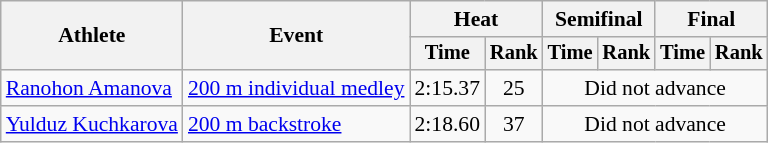<table class=wikitable style="font-size:90%">
<tr>
<th rowspan="2">Athlete</th>
<th rowspan="2">Event</th>
<th colspan="2">Heat</th>
<th colspan="2">Semifinal</th>
<th colspan="2">Final</th>
</tr>
<tr style="font-size:95%">
<th>Time</th>
<th>Rank</th>
<th>Time</th>
<th>Rank</th>
<th>Time</th>
<th>Rank</th>
</tr>
<tr align=center>
<td align=left><a href='#'>Ranohon Amanova</a></td>
<td align=left><a href='#'>200 m individual medley</a></td>
<td>2:15.37</td>
<td>25</td>
<td colspan=4>Did not advance</td>
</tr>
<tr align=center>
<td align=left><a href='#'>Yulduz Kuchkarova</a></td>
<td align=left><a href='#'>200 m backstroke</a></td>
<td>2:18.60</td>
<td>37</td>
<td colspan=4>Did not advance</td>
</tr>
</table>
